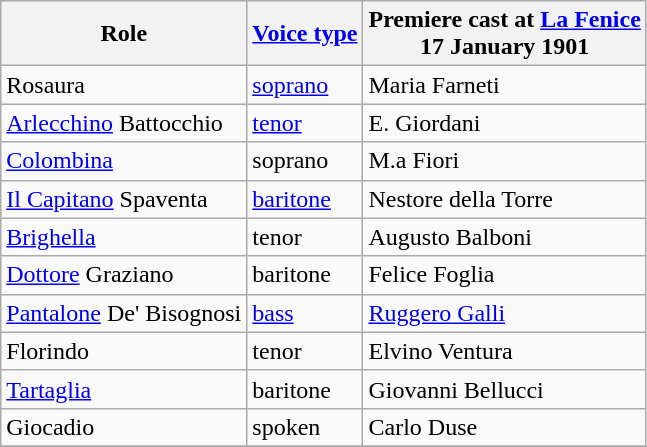<table class="wikitable">
<tr>
<th>Role</th>
<th><a href='#'>Voice type</a></th>
<th>Premiere cast at <a href='#'>La Fenice</a><br>17 January 1901</th>
</tr>
<tr>
<td>Rosaura</td>
<td><a href='#'>soprano</a></td>
<td>Maria Farneti</td>
</tr>
<tr>
<td><a href='#'>Arlecchino</a> Battocchio</td>
<td><a href='#'>tenor</a></td>
<td>E. Giordani</td>
</tr>
<tr>
<td><a href='#'>Colombina</a></td>
<td>soprano</td>
<td>M.a Fiori</td>
</tr>
<tr>
<td><a href='#'>Il Capitano</a> Spaventa</td>
<td><a href='#'>baritone</a></td>
<td>Nestore della Torre</td>
</tr>
<tr>
<td><a href='#'>Brighella</a></td>
<td>tenor</td>
<td>Augusto Balboni</td>
</tr>
<tr>
<td><a href='#'>Dottore</a> Graziano</td>
<td>baritone</td>
<td>Felice Foglia</td>
</tr>
<tr>
<td><a href='#'>Pantalone</a> De' Bisognosi</td>
<td><a href='#'>bass</a></td>
<td><a href='#'>Ruggero Galli</a></td>
</tr>
<tr>
<td>Florindo</td>
<td>tenor</td>
<td>Elvino Ventura</td>
</tr>
<tr>
<td><a href='#'>Tartaglia</a></td>
<td>baritone</td>
<td>Giovanni Bellucci</td>
</tr>
<tr>
<td>Giocadio</td>
<td>spoken</td>
<td>Carlo Duse</td>
</tr>
<tr>
</tr>
</table>
